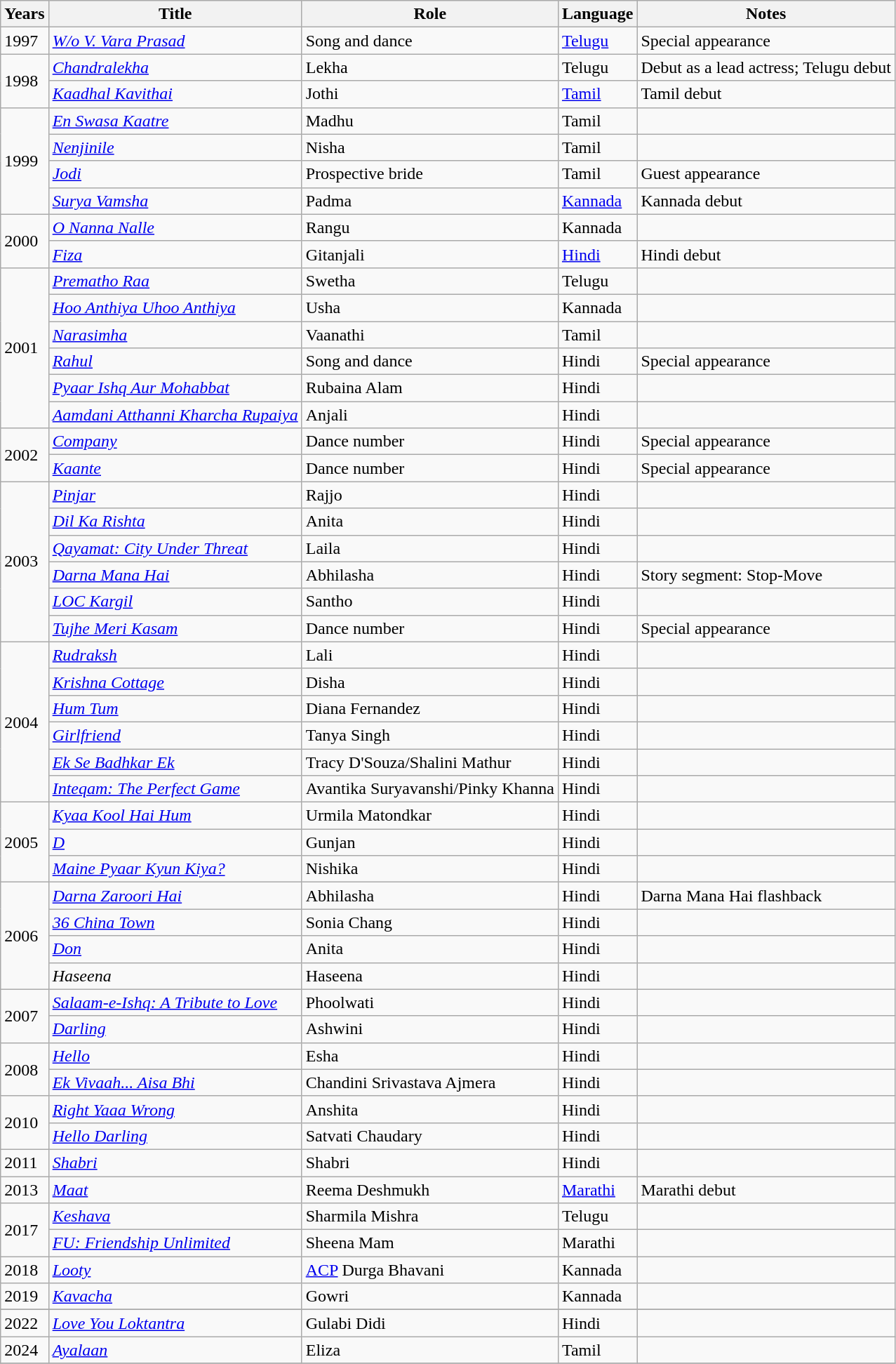<table class="wikitable sortable plainrowheaders">
<tr>
<th scope="col">Years</th>
<th scope="col">Title</th>
<th scope="col">Role</th>
<th scope="col">Language</th>
<th scope="col" class="unsortable">Notes</th>
</tr>
<tr>
<td>1997</td>
<td><em><a href='#'>W/o V. Vara Prasad</a></em></td>
<td>Song and dance</td>
<td><a href='#'>Telugu</a></td>
<td>Special appearance</td>
</tr>
<tr>
<td rowspan="2">1998</td>
<td><em><a href='#'>Chandralekha</a></em></td>
<td>Lekha</td>
<td>Telugu</td>
<td>Debut as a lead actress; Telugu debut</td>
</tr>
<tr>
<td><em><a href='#'>Kaadhal Kavithai</a></em></td>
<td>Jothi</td>
<td><a href='#'>Tamil</a></td>
<td>Tamil debut</td>
</tr>
<tr>
<td rowspan="4">1999</td>
<td><em><a href='#'>En Swasa Kaatre</a></em></td>
<td>Madhu</td>
<td>Tamil</td>
<td></td>
</tr>
<tr>
<td><em><a href='#'>Nenjinile</a></em></td>
<td>Nisha</td>
<td>Tamil</td>
<td></td>
</tr>
<tr>
<td><em><a href='#'>Jodi</a></em></td>
<td>Prospective bride</td>
<td>Tamil</td>
<td>Guest appearance</td>
</tr>
<tr>
<td><em><a href='#'>Surya Vamsha</a></em></td>
<td>Padma</td>
<td><a href='#'>Kannada</a></td>
<td>Kannada debut</td>
</tr>
<tr>
<td rowspan="2">2000</td>
<td><em><a href='#'>O Nanna Nalle</a></em></td>
<td>Rangu</td>
<td>Kannada</td>
<td></td>
</tr>
<tr>
<td><em><a href='#'>Fiza</a></em></td>
<td>Gitanjali</td>
<td><a href='#'>Hindi</a></td>
<td>Hindi debut</td>
</tr>
<tr>
<td rowspan="6">2001</td>
<td><em><a href='#'>Prematho Raa</a></em></td>
<td>Swetha</td>
<td>Telugu</td>
<td></td>
</tr>
<tr>
<td><em><a href='#'>Hoo Anthiya Uhoo Anthiya</a></em></td>
<td>Usha</td>
<td>Kannada</td>
<td></td>
</tr>
<tr>
<td><em><a href='#'>Narasimha</a></em></td>
<td>Vaanathi</td>
<td>Tamil</td>
<td></td>
</tr>
<tr>
<td><em><a href='#'>Rahul</a></em></td>
<td>Song and dance</td>
<td>Hindi</td>
<td>Special appearance</td>
</tr>
<tr>
<td><em><a href='#'>Pyaar Ishq Aur Mohabbat</a></em></td>
<td>Rubaina Alam</td>
<td>Hindi</td>
<td></td>
</tr>
<tr>
<td><em><a href='#'>Aamdani Atthanni Kharcha Rupaiya</a></em></td>
<td>Anjali</td>
<td>Hindi</td>
<td></td>
</tr>
<tr>
<td rowspan="2">2002</td>
<td><em><a href='#'>Company</a></em></td>
<td>Dance number</td>
<td>Hindi</td>
<td>Special appearance</td>
</tr>
<tr>
<td><em><a href='#'>Kaante</a></em></td>
<td>Dance number</td>
<td>Hindi</td>
<td>Special appearance</td>
</tr>
<tr>
<td rowspan="6">2003</td>
<td><em><a href='#'>Pinjar</a></em></td>
<td>Rajjo</td>
<td>Hindi</td>
<td></td>
</tr>
<tr>
<td><em><a href='#'>Dil Ka Rishta</a></em></td>
<td>Anita</td>
<td>Hindi</td>
<td></td>
</tr>
<tr>
<td><em><a href='#'>Qayamat: City Under Threat</a></em></td>
<td>Laila</td>
<td>Hindi</td>
<td></td>
</tr>
<tr>
<td><em><a href='#'>Darna Mana Hai</a></em></td>
<td>Abhilasha</td>
<td>Hindi</td>
<td>Story segment: Stop-Move</td>
</tr>
<tr>
<td><em><a href='#'>LOC Kargil</a></em></td>
<td>Santho</td>
<td>Hindi</td>
<td></td>
</tr>
<tr>
<td><em><a href='#'>Tujhe Meri Kasam</a></em></td>
<td>Dance number</td>
<td>Hindi</td>
<td>Special appearance</td>
</tr>
<tr>
<td rowspan="6">2004</td>
<td><em><a href='#'>Rudraksh</a></em></td>
<td>Lali</td>
<td>Hindi</td>
<td></td>
</tr>
<tr>
<td><em><a href='#'>Krishna Cottage</a></em></td>
<td>Disha</td>
<td>Hindi</td>
<td></td>
</tr>
<tr>
<td><em><a href='#'>Hum Tum</a></em></td>
<td>Diana Fernandez</td>
<td>Hindi</td>
<td></td>
</tr>
<tr>
<td><em><a href='#'>Girlfriend</a></em></td>
<td>Tanya Singh</td>
<td>Hindi</td>
<td></td>
</tr>
<tr>
<td><em><a href='#'>Ek Se Badhkar Ek</a></em></td>
<td>Tracy D'Souza/Shalini Mathur</td>
<td>Hindi</td>
<td></td>
</tr>
<tr>
<td><em><a href='#'>Inteqam: The Perfect Game</a></em></td>
<td>Avantika Suryavanshi/Pinky Khanna</td>
<td>Hindi</td>
<td></td>
</tr>
<tr>
<td rowspan="3">2005</td>
<td><em><a href='#'>Kyaa Kool Hai Hum</a></em></td>
<td>Urmila Matondkar</td>
<td>Hindi</td>
<td></td>
</tr>
<tr>
<td><em><a href='#'>D</a></em></td>
<td>Gunjan</td>
<td>Hindi</td>
<td></td>
</tr>
<tr>
<td><em><a href='#'>Maine Pyaar Kyun Kiya?</a></em></td>
<td>Nishika</td>
<td>Hindi</td>
<td></td>
</tr>
<tr>
<td rowspan="4">2006</td>
<td><em><a href='#'>Darna Zaroori Hai</a></em></td>
<td>Abhilasha</td>
<td>Hindi</td>
<td>Darna Mana Hai flashback</td>
</tr>
<tr>
<td><em><a href='#'>36 China Town</a></em></td>
<td>Sonia Chang</td>
<td>Hindi</td>
<td></td>
</tr>
<tr>
<td><em><a href='#'>Don</a></em></td>
<td>Anita</td>
<td>Hindi</td>
<td></td>
</tr>
<tr>
<td><em>Haseena</em></td>
<td>Haseena</td>
<td>Hindi</td>
<td></td>
</tr>
<tr>
<td rowspan="2">2007</td>
<td><em><a href='#'>Salaam-e-Ishq: A Tribute to Love</a></em></td>
<td>Phoolwati</td>
<td>Hindi</td>
<td></td>
</tr>
<tr>
<td><em><a href='#'>Darling</a></em></td>
<td>Ashwini</td>
<td>Hindi</td>
<td></td>
</tr>
<tr>
<td rowspan="2">2008</td>
<td><em><a href='#'>Hello</a></em></td>
<td>Esha</td>
<td>Hindi</td>
<td></td>
</tr>
<tr>
<td><em><a href='#'>Ek Vivaah... Aisa Bhi</a></em></td>
<td>Chandini Srivastava Ajmera</td>
<td>Hindi</td>
<td></td>
</tr>
<tr>
<td rowspan="2">2010</td>
<td><em><a href='#'>Right Yaaa Wrong</a></em></td>
<td>Anshita</td>
<td>Hindi</td>
<td></td>
</tr>
<tr>
<td><em><a href='#'>Hello Darling</a></em></td>
<td>Satvati Chaudary</td>
<td>Hindi</td>
<td></td>
</tr>
<tr>
<td>2011</td>
<td><em><a href='#'>Shabri</a></em></td>
<td>Shabri</td>
<td>Hindi</td>
<td></td>
</tr>
<tr>
<td>2013</td>
<td><em><a href='#'>Maat</a></em></td>
<td>Reema Deshmukh</td>
<td><a href='#'>Marathi</a></td>
<td>Marathi debut</td>
</tr>
<tr>
<td rowspan="2">2017</td>
<td><em><a href='#'>Keshava</a></em></td>
<td>Sharmila Mishra</td>
<td>Telugu</td>
<td></td>
</tr>
<tr>
<td><em><a href='#'>FU: Friendship Unlimited</a></em></td>
<td>Sheena Mam</td>
<td>Marathi</td>
<td></td>
</tr>
<tr>
<td>2018</td>
<td><em><a href='#'>Looty</a></em></td>
<td><a href='#'>ACP</a> Durga Bhavani</td>
<td>Kannada</td>
<td></td>
</tr>
<tr>
<td>2019</td>
<td><em><a href='#'>Kavacha</a></em></td>
<td>Gowri</td>
<td>Kannada</td>
<td></td>
</tr>
<tr>
</tr>
<tr>
<td>2022</td>
<td><em><a href='#'>Love You Loktantra</a></em></td>
<td>Gulabi Didi</td>
<td>Hindi</td>
<td></td>
</tr>
<tr>
<td rowspan="1">2024</td>
<td><em><a href='#'>Ayalaan</a></em></td>
<td>Eliza</td>
<td>Tamil</td>
<td></td>
</tr>
<tr>
</tr>
</table>
